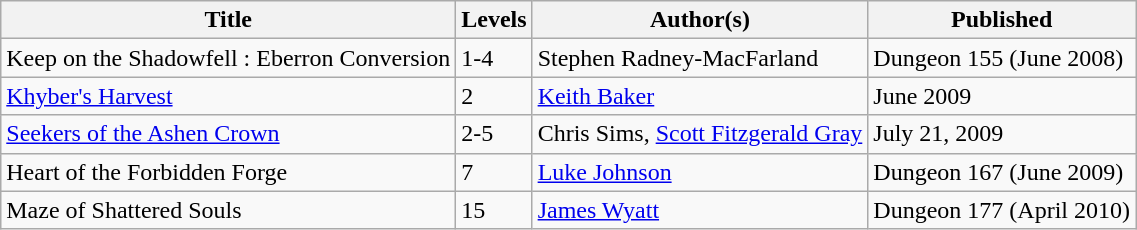<table class="wikitable sortable">
<tr>
<th>Title</th>
<th>Levels</th>
<th>Author(s)</th>
<th>Published</th>
</tr>
<tr>
<td>Keep on the Shadowfell : Eberron Conversion</td>
<td>1-4</td>
<td>Stephen Radney-MacFarland</td>
<td>Dungeon 155 (June 2008)</td>
</tr>
<tr>
<td><a href='#'>Khyber's Harvest</a></td>
<td>2</td>
<td><a href='#'>Keith Baker</a></td>
<td>June 2009</td>
</tr>
<tr>
<td><a href='#'>Seekers of the Ashen Crown</a></td>
<td>2-5</td>
<td>Chris Sims, <a href='#'>Scott Fitzgerald Gray</a></td>
<td>July 21, 2009</td>
</tr>
<tr>
<td>Heart of the Forbidden Forge</td>
<td>7</td>
<td><a href='#'>Luke Johnson</a></td>
<td>Dungeon 167 (June 2009)</td>
</tr>
<tr>
<td>Maze of Shattered Souls</td>
<td>15</td>
<td><a href='#'>James Wyatt</a></td>
<td>Dungeon 177 (April 2010)</td>
</tr>
</table>
